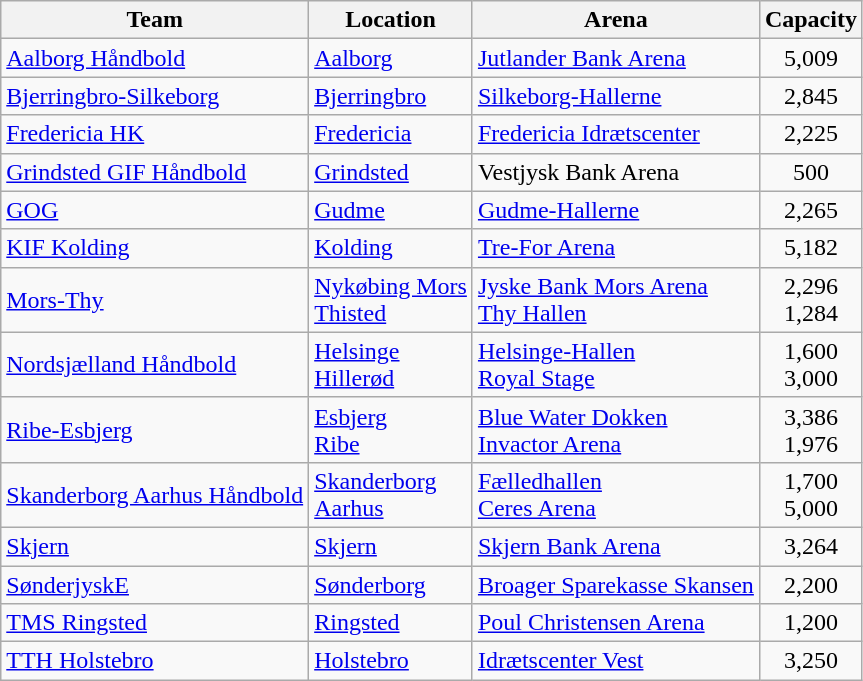<table class="wikitable sortable" style="text-align: left;">
<tr>
<th>Team</th>
<th>Location</th>
<th>Arena</th>
<th>Capacity</th>
</tr>
<tr>
<td><a href='#'>Aalborg Håndbold</a></td>
<td><a href='#'>Aalborg</a></td>
<td><a href='#'>Jutlander Bank Arena</a></td>
<td align="center">5,009</td>
</tr>
<tr>
<td><a href='#'>Bjerringbro-Silkeborg</a></td>
<td><a href='#'>Bjerringbro</a></td>
<td><a href='#'>Silkeborg-Hallerne</a></td>
<td align="center">2,845</td>
</tr>
<tr>
<td><a href='#'>Fredericia HK</a></td>
<td><a href='#'>Fredericia</a></td>
<td><a href='#'>Fredericia Idrætscenter</a></td>
<td align="center">2,225</td>
</tr>
<tr>
<td><a href='#'>Grindsted GIF Håndbold</a></td>
<td><a href='#'>Grindsted</a></td>
<td>Vestjysk Bank Arena</td>
<td align="center">500</td>
</tr>
<tr>
<td><a href='#'>GOG</a></td>
<td><a href='#'>Gudme</a></td>
<td><a href='#'>Gudme-Hallerne</a></td>
<td align="center">2,265</td>
</tr>
<tr>
<td><a href='#'>KIF Kolding</a></td>
<td><a href='#'>Kolding</a></td>
<td><a href='#'>Tre-For Arena</a></td>
<td align="center">5,182</td>
</tr>
<tr>
<td><a href='#'>Mors-Thy</a></td>
<td><a href='#'>Nykøbing Mors</a><br><a href='#'>Thisted</a></td>
<td><a href='#'>Jyske Bank Mors Arena</a><br><a href='#'>Thy Hallen</a></td>
<td align="center">2,296<br>1,284</td>
</tr>
<tr>
<td><a href='#'>Nordsjælland Håndbold</a></td>
<td><a href='#'>Helsinge</a><br><a href='#'>Hillerød</a></td>
<td><a href='#'>Helsinge-Hallen</a><br><a href='#'>Royal Stage</a></td>
<td align="center">1,600<br>3,000</td>
</tr>
<tr>
<td><a href='#'>Ribe-Esbjerg</a></td>
<td><a href='#'>Esbjerg</a><br><a href='#'>Ribe</a></td>
<td><a href='#'>Blue Water Dokken</a><br><a href='#'>Invactor Arena</a></td>
<td align="center">3,386<br>1,976</td>
</tr>
<tr>
<td><a href='#'>Skanderborg Aarhus Håndbold</a></td>
<td><a href='#'>Skanderborg</a><br><a href='#'>Aarhus</a></td>
<td><a href='#'>Fælledhallen</a><br><a href='#'>Ceres Arena</a></td>
<td align="center">1,700<br>5,000</td>
</tr>
<tr>
<td><a href='#'>Skjern</a></td>
<td><a href='#'>Skjern</a></td>
<td><a href='#'>Skjern Bank Arena</a></td>
<td align="center">3,264</td>
</tr>
<tr>
<td><a href='#'>SønderjyskE</a></td>
<td><a href='#'>Sønderborg</a></td>
<td><a href='#'>Broager Sparekasse Skansen</a></td>
<td align="center">2,200</td>
</tr>
<tr>
<td><a href='#'>TMS Ringsted</a></td>
<td><a href='#'>Ringsted</a></td>
<td><a href='#'>Poul Christensen Arena</a></td>
<td align="center">1,200</td>
</tr>
<tr>
<td><a href='#'>TTH Holstebro</a></td>
<td><a href='#'>Holstebro</a></td>
<td><a href='#'>Idrætscenter Vest</a></td>
<td align="center">3,250</td>
</tr>
</table>
